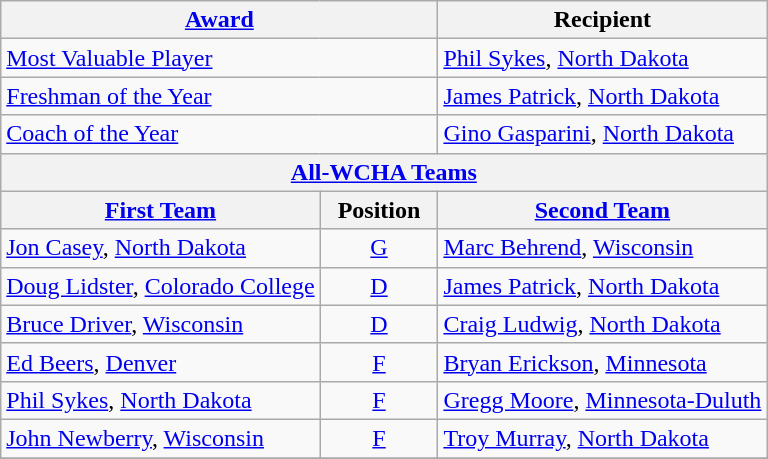<table class="wikitable">
<tr>
<th colspan=2><a href='#'>Award</a></th>
<th>Recipient</th>
</tr>
<tr>
<td colspan=2><a href='#'>Most Valuable Player</a></td>
<td><a href='#'>Phil Sykes</a>, <a href='#'>North Dakota</a></td>
</tr>
<tr>
<td colspan=2><a href='#'>Freshman of the Year</a></td>
<td><a href='#'>James Patrick</a>, <a href='#'>North Dakota</a></td>
</tr>
<tr>
<td colspan=2><a href='#'>Coach of the Year</a></td>
<td><a href='#'>Gino Gasparini</a>, <a href='#'>North Dakota</a></td>
</tr>
<tr>
<th colspan=3><a href='#'>All-WCHA Teams</a></th>
</tr>
<tr>
<th><a href='#'>First Team</a></th>
<th>  Position  </th>
<th><a href='#'>Second Team</a></th>
</tr>
<tr>
<td><a href='#'>Jon Casey</a>, <a href='#'>North Dakota</a></td>
<td align=center><a href='#'>G</a></td>
<td><a href='#'>Marc Behrend</a>, <a href='#'>Wisconsin</a></td>
</tr>
<tr>
<td><a href='#'>Doug Lidster</a>, <a href='#'>Colorado College</a></td>
<td align=center><a href='#'>D</a></td>
<td><a href='#'>James Patrick</a>, <a href='#'>North Dakota</a></td>
</tr>
<tr>
<td><a href='#'>Bruce Driver</a>, <a href='#'>Wisconsin</a></td>
<td align=center><a href='#'>D</a></td>
<td><a href='#'>Craig Ludwig</a>, <a href='#'>North Dakota</a></td>
</tr>
<tr>
<td><a href='#'>Ed Beers</a>, <a href='#'>Denver</a></td>
<td align=center><a href='#'>F</a></td>
<td><a href='#'>Bryan Erickson</a>, <a href='#'>Minnesota</a></td>
</tr>
<tr>
<td><a href='#'>Phil Sykes</a>, <a href='#'>North Dakota</a></td>
<td align=center><a href='#'>F</a></td>
<td><a href='#'>Gregg Moore</a>, <a href='#'>Minnesota-Duluth</a></td>
</tr>
<tr>
<td><a href='#'>John Newberry</a>, <a href='#'>Wisconsin</a></td>
<td align=center><a href='#'>F</a></td>
<td><a href='#'>Troy Murray</a>, <a href='#'>North Dakota</a></td>
</tr>
<tr>
</tr>
</table>
